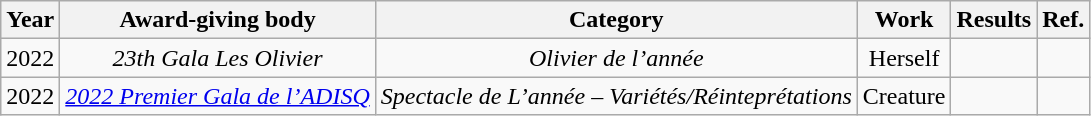<table class="wikitable sortable" >
<tr>
<th>Year</th>
<th>Award-giving body</th>
<th>Category</th>
<th>Work</th>
<th>Results</th>
<th>Ref.</th>
</tr>
<tr>
<td style="text-align:center">2022</td>
<td style="text-align:center"><em>23th Gala Les Olivier</em></td>
<td style="text-align:center"><em>Olivier de l’année</em></td>
<td style="text-align:center">Herself</td>
<td></td>
<td style="text-align:center"></td>
</tr>
<tr>
<td style="text-align:center">2022</td>
<td style="text-align:center"><em><a href='#'>2022 Premier Gala de l’ADISQ</a></em></td>
<td style="text-align:center"><em>Spectacle de L’année – Variétés/Réinteprétations</em></td>
<td style="text-align:center">Creature</td>
<td></td>
<td style="text-align:center"></td>
</tr>
</table>
